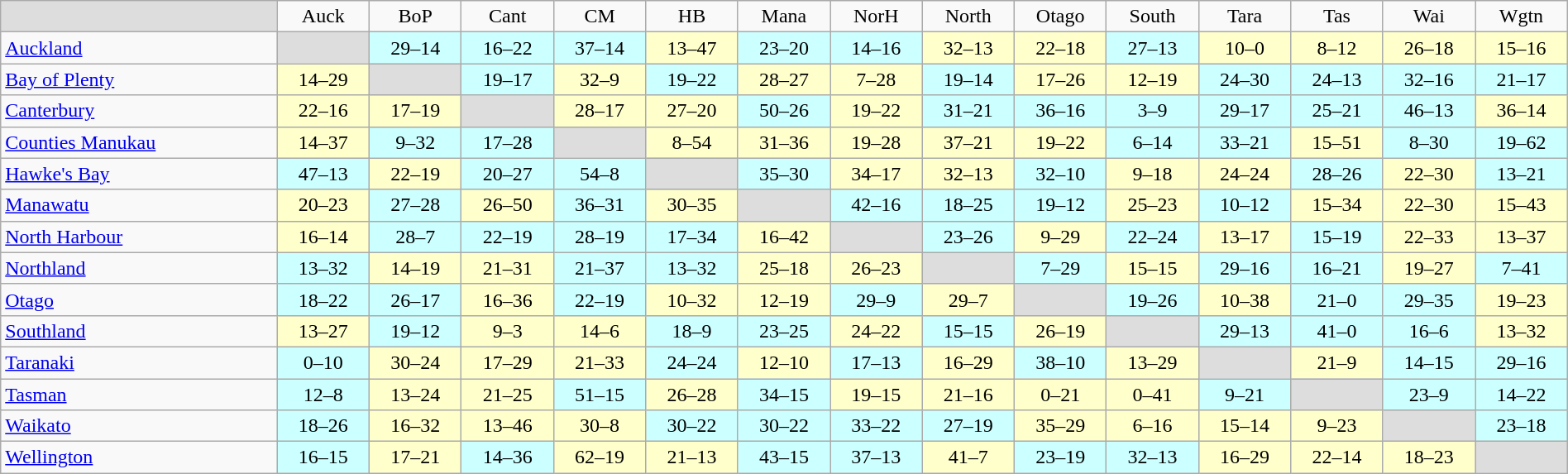<table class="wikitable" style="text-align:center" width=100%>
<tr>
<td width=15% bgcolor=#dddddd></td>
<td width=5%>Auck</td>
<td width=5%>BoP</td>
<td width=5%>Cant</td>
<td width=5%>CM</td>
<td width=5%>HB</td>
<td width=5%>Mana</td>
<td width=5%>NorH</td>
<td width=5%>North</td>
<td width=5%>Otago</td>
<td width=5%>South</td>
<td width=5%>Tara</td>
<td width=5%>Tas</td>
<td width=5%>Wai</td>
<td width=5%>Wgtn</td>
</tr>
<tr>
<td style="text-align:left"><a href='#'>Auckland</a></td>
<td bgcolor=#dddddd></td>
<td bgcolor=#ccffff>29–14</td>
<td bgcolor=#ccffff>16–22</td>
<td bgcolor=#ccffff>37–14</td>
<td bgcolor=#ffffcc>13–47</td>
<td bgcolor=#ccffff>23–20</td>
<td bgcolor=#ccffff>14–16</td>
<td bgcolor=#ffffcc>32–13</td>
<td bgcolor=#ffffcc>22–18</td>
<td bgcolor=#ccffff>27–13</td>
<td bgcolor=#ffffcc>10–0</td>
<td bgcolor=#ffffcc>8–12</td>
<td bgcolor=#ffffcc>26–18</td>
<td bgcolor=#ffffcc>15–16</td>
</tr>
<tr>
<td style="text-align:left"><a href='#'>Bay of Plenty</a></td>
<td bgcolor=#ffffcc>14–29</td>
<td bgcolor=#dddddd></td>
<td bgcolor=#ccffff>19–17</td>
<td bgcolor=#ffffcc>32–9</td>
<td bgcolor=#ccffff>19–22</td>
<td bgcolor=#ffffcc>28–27</td>
<td bgcolor=#ffffcc>7–28</td>
<td bgcolor=#ccffff>19–14</td>
<td bgcolor=#ffffcc>17–26</td>
<td bgcolor=#ffffcc>12–19</td>
<td bgcolor=#ccffff>24–30</td>
<td bgcolor=#ccffff>24–13</td>
<td bgcolor=#ccffff>32–16</td>
<td bgcolor=#ccffff>21–17</td>
</tr>
<tr>
<td style="text-align:left"><a href='#'>Canterbury</a></td>
<td bgcolor=#ffffcc>22–16</td>
<td bgcolor=#ffffcc>17–19</td>
<td bgcolor=#dddddd></td>
<td bgcolor=#ffffcc>28–17</td>
<td bgcolor=#ffffcc>27–20</td>
<td bgcolor=#ccffff>50–26</td>
<td bgcolor=#ffffcc>19–22</td>
<td bgcolor=#ccffff>31–21</td>
<td bgcolor=#ccffff>36–16</td>
<td bgcolor=#ccffff>3–9</td>
<td bgcolor=#ccffff>29–17</td>
<td bgcolor=#ccffff>25–21</td>
<td bgcolor=#ccffff>46–13</td>
<td bgcolor=#ffffcc>36–14</td>
</tr>
<tr>
<td style="text-align:left"><a href='#'>Counties Manukau</a></td>
<td bgcolor=#ffffcc>14–37</td>
<td bgcolor=#ccffff>9–32</td>
<td bgcolor=#ccffff>17–28</td>
<td bgcolor=#dddddd></td>
<td bgcolor=#ffffcc>8–54</td>
<td bgcolor=#ffffcc>31–36</td>
<td bgcolor=#ffffcc>19–28</td>
<td bgcolor=#ffffcc>37–21</td>
<td bgcolor=#ffffcc>19–22</td>
<td bgcolor=#ccffff>6–14</td>
<td bgcolor=#ccffff>33–21</td>
<td bgcolor=#ffffcc>15–51</td>
<td bgcolor=#ccffff>8–30</td>
<td bgcolor=#ccffff>19–62</td>
</tr>
<tr>
<td style="text-align:left"><a href='#'>Hawke's Bay</a></td>
<td bgcolor=#ccffff>47–13</td>
<td bgcolor=#ffffcc>22–19</td>
<td bgcolor=#ccffff>20–27</td>
<td bgcolor=#ccffff>54–8</td>
<td bgcolor=#dddddd></td>
<td bgcolor=#ccffff>35–30</td>
<td bgcolor=#ffffcc>34–17</td>
<td bgcolor=#ffffcc>32–13</td>
<td bgcolor=#ccffff>32–10</td>
<td bgcolor=#ffffcc>9–18</td>
<td bgcolor=#ffffcc>24–24</td>
<td bgcolor=#ccffff>28–26</td>
<td bgcolor=#ffffcc>22–30</td>
<td bgcolor=#ccffff>13–21</td>
</tr>
<tr>
<td style="text-align:left"><a href='#'>Manawatu</a></td>
<td bgcolor=#ffffcc>20–23</td>
<td bgcolor=#ccffff>27–28</td>
<td bgcolor=#ffffcc>26–50</td>
<td bgcolor=#ccffff>36–31</td>
<td bgcolor=#ffffcc>30–35</td>
<td bgcolor=#dddddd></td>
<td bgcolor=#ccffff>42–16</td>
<td bgcolor=#ccffff>18–25</td>
<td bgcolor=#ccffff>19–12</td>
<td bgcolor=#ffffcc>25–23</td>
<td bgcolor=#ccffff>10–12</td>
<td bgcolor=#ffffcc>15–34</td>
<td bgcolor=#ffffcc>22–30</td>
<td bgcolor=#ffffcc>15–43</td>
</tr>
<tr>
<td style="text-align:left"><a href='#'>North Harbour</a></td>
<td bgcolor=#ffffcc>16–14</td>
<td bgcolor=#ccffff>28–7</td>
<td bgcolor=#ccffff>22–19</td>
<td bgcolor=#ccffff>28–19</td>
<td bgcolor=#ccffff>17–34</td>
<td bgcolor=#ffffcc>16–42</td>
<td bgcolor=#dddddd></td>
<td bgcolor=#ccffff>23–26</td>
<td bgcolor=#ffffcc>9–29</td>
<td bgcolor=#ccffff>22–24</td>
<td bgcolor=#ffffcc>13–17</td>
<td bgcolor=#ccffff>15–19</td>
<td bgcolor=#ffffcc>22–33</td>
<td bgcolor=#ffffcc>13–37</td>
</tr>
<tr>
<td style="text-align:left"><a href='#'>Northland</a></td>
<td bgcolor=#ccffff>13–32</td>
<td bgcolor=#ffffcc>14–19</td>
<td bgcolor=#ffffcc>21–31</td>
<td bgcolor=#ccffff>21–37</td>
<td bgcolor=#ccffff>13–32</td>
<td bgcolor=#ffffcc>25–18</td>
<td bgcolor=#ffffcc>26–23</td>
<td bgcolor=#dddddd></td>
<td bgcolor=#ccffff>7–29</td>
<td bgcolor=#ffffcc>15–15</td>
<td bgcolor=#ccffff>29–16</td>
<td bgcolor=#ccffff>16–21</td>
<td bgcolor=#ffffcc>19–27</td>
<td bgcolor=#ccffff>7–41</td>
</tr>
<tr>
<td style="text-align:left"><a href='#'>Otago</a></td>
<td bgcolor=#ccffff>18–22</td>
<td bgcolor=#ccffff>26–17</td>
<td bgcolor=#ffffcc>16–36</td>
<td bgcolor=#ccffff>22–19</td>
<td bgcolor=#ffffcc>10–32</td>
<td bgcolor=#ffffcc>12–19</td>
<td bgcolor=#ccffff>29–9</td>
<td bgcolor=#ffffcc>29–7</td>
<td bgcolor=#dddddd></td>
<td bgcolor=#ccffff>19–26</td>
<td bgcolor=#ffffcc>10–38</td>
<td bgcolor=#ccffff>21–0</td>
<td bgcolor=#ccffff>29–35</td>
<td bgcolor=#ffffcc>19–23</td>
</tr>
<tr>
<td style="text-align:left"><a href='#'>Southland</a></td>
<td bgcolor=#ffffcc>13–27</td>
<td bgcolor=#ccffff>19–12</td>
<td bgcolor=#ffffcc>9–3</td>
<td bgcolor=#ffffcc>14–6</td>
<td bgcolor=#ccffff>18–9</td>
<td bgcolor=#ccffff>23–25</td>
<td bgcolor=#ffffcc>24–22</td>
<td bgcolor=#ccffff>15–15</td>
<td bgcolor=#ffffcc>26–19</td>
<td bgcolor=#dddddd></td>
<td bgcolor=#ccffff>29–13</td>
<td bgcolor=#ccffff>41–0</td>
<td bgcolor=#ccffff>16–6</td>
<td bgcolor=#ffffcc>13–32</td>
</tr>
<tr>
<td style="text-align:left"><a href='#'>Taranaki</a></td>
<td bgcolor=#ccffff>0–10</td>
<td bgcolor=#ffffcc>30–24</td>
<td bgcolor=#ffffcc>17–29</td>
<td bgcolor=#ffffcc>21–33</td>
<td bgcolor=#ccffff>24–24</td>
<td bgcolor=#ffffcc>12–10</td>
<td bgcolor=#ccffff>17–13</td>
<td bgcolor=#ffffcc>16–29</td>
<td bgcolor=#ccffff>38–10</td>
<td bgcolor=#ffffcc>13–29</td>
<td bgcolor=#dddddd></td>
<td bgcolor=#ffffcc>21–9</td>
<td bgcolor=#ccffff>14–15</td>
<td bgcolor=#ccffff>29–16</td>
</tr>
<tr>
<td style="text-align:left"><a href='#'>Tasman</a></td>
<td bgcolor=#ccffff>12–8</td>
<td bgcolor=#ffffcc>13–24</td>
<td bgcolor=#ffffcc>21–25</td>
<td bgcolor=#ccffff>51–15</td>
<td bgcolor=#ffffcc>26–28</td>
<td bgcolor=#ccffff>34–15</td>
<td bgcolor=#ffffcc>19–15</td>
<td bgcolor=#ffffcc>21–16</td>
<td bgcolor=#ffffcc>0–21</td>
<td bgcolor=#ffffcc>0–41</td>
<td bgcolor=#ccffff>9–21</td>
<td bgcolor=#dddddd></td>
<td bgcolor=#ccffff>23–9</td>
<td bgcolor=#ccffff>14–22</td>
</tr>
<tr>
<td style="text-align:left"><a href='#'>Waikato</a></td>
<td bgcolor=#ccffff>18–26</td>
<td bgcolor=#ffffcc>16–32</td>
<td bgcolor=#ffffcc>13–46</td>
<td bgcolor=#ffffcc>30–8</td>
<td bgcolor=#ccffff>30–22</td>
<td bgcolor=#ccffff>30–22</td>
<td bgcolor=#ccffff>33–22</td>
<td bgcolor=#ccffff>27–19</td>
<td bgcolor=#ffffcc>35–29</td>
<td bgcolor=#ffffcc>6–16</td>
<td bgcolor=#ffffcc>15–14</td>
<td bgcolor=#ffffcc>9–23</td>
<td bgcolor=#dddddd></td>
<td bgcolor=#ccffff>23–18</td>
</tr>
<tr>
<td style="text-align:left"><a href='#'>Wellington</a></td>
<td bgcolor=#ccffff>16–15</td>
<td bgcolor=#ffffcc>17–21</td>
<td bgcolor=#ccffff>14–36</td>
<td bgcolor=#ffffcc>62–19</td>
<td bgcolor=#ffffcc>21–13</td>
<td bgcolor=#ccffff>43–15</td>
<td bgcolor=#ccffff>37–13</td>
<td bgcolor=#ffffcc>41–7</td>
<td bgcolor=#ccffff>23–19</td>
<td bgcolor=#ccffff>32–13</td>
<td bgcolor=#ffffcc>16–29</td>
<td bgcolor=#ffffcc>22–14</td>
<td bgcolor=#ffffcc>18–23</td>
<td bgcolor=#dddddd></td>
</tr>
</table>
